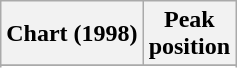<table class="wikitable sortable plainrowheaders" style="text-align:center">
<tr>
<th scope="col">Chart (1998)</th>
<th scope="col">Peak<br> position</th>
</tr>
<tr>
</tr>
<tr>
</tr>
</table>
